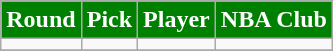<table class="wikitable" style="text-align:center">
<tr>
<th style="background:green;color:#FFFFFF;">Round</th>
<th style="background:green;color:#FFFFFF;">Pick</th>
<th style="background:green;color:#FFFFFF;">Player</th>
<th style="background:green;color:#FFFFFF;">NBA Club</th>
</tr>
<tr>
<td></td>
<td></td>
<td></td>
<td></td>
</tr>
<tr>
</tr>
</table>
